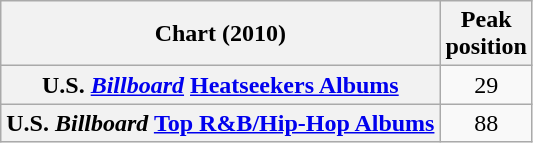<table class="wikitable sortable plainrowheaders">
<tr>
<th>Chart (2010)</th>
<th>Peak<br>position</th>
</tr>
<tr>
<th scope="row">U.S. <em><a href='#'>Billboard</a></em> <a href='#'>Heatseekers Albums</a></th>
<td style="text-align:center;">29</td>
</tr>
<tr>
<th scope="row">U.S. <em>Billboard</em> <a href='#'>Top R&B/Hip-Hop Albums</a></th>
<td style="text-align:center;">88</td>
</tr>
</table>
